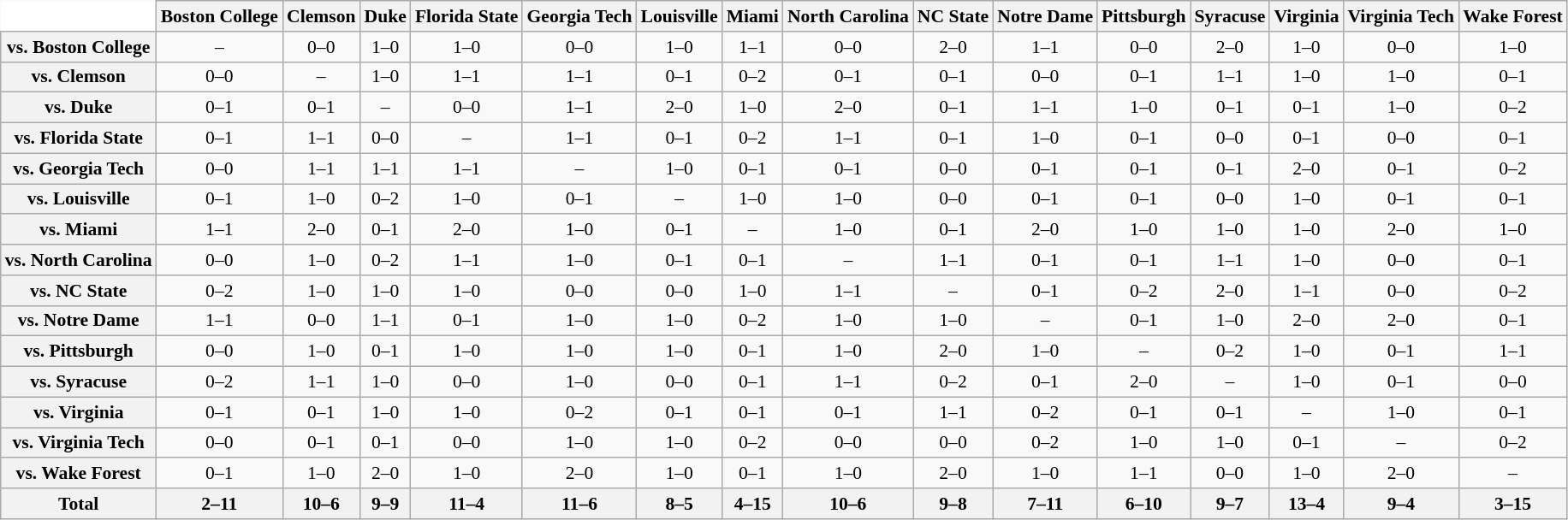<table class="wikitable" style="white-space:nowrap;font-size:90%;">
<tr>
<th colspan=1 style="background:white; border-top-style:hidden; border-left-style:hidden;"   width=75> </th>
<th style=>Boston College</th>
<th style=>Clemson</th>
<th style=>Duke</th>
<th style=>Florida State</th>
<th style=>Georgia Tech</th>
<th style=>Louisville</th>
<th style=>Miami</th>
<th style=>North Carolina</th>
<th style=>NC State</th>
<th style=>Notre Dame</th>
<th style=>Pittsburgh</th>
<th style=>Syracuse</th>
<th style=>Virginia</th>
<th style=>Virginia Tech</th>
<th style=>Wake Forest</th>
</tr>
<tr style="text-align:center;">
<th>vs. Boston College</th>
<td>–</td>
<td>0–0</td>
<td>1–0</td>
<td>1–0</td>
<td>0–0</td>
<td>1–0</td>
<td>1–1</td>
<td>0–0</td>
<td>2–0</td>
<td>1–1</td>
<td>0–0</td>
<td>2–0</td>
<td>1–0</td>
<td>0–0</td>
<td>1–0</td>
</tr>
<tr style="text-align:center;">
<th>vs. Clemson</th>
<td>0–0</td>
<td>–</td>
<td>1–0</td>
<td>1–1</td>
<td>1–1</td>
<td>0–1</td>
<td>0–2</td>
<td>0–1</td>
<td>0–1</td>
<td>0–0</td>
<td>0–1</td>
<td>1–1</td>
<td>1–0</td>
<td>1–0</td>
<td>0–1</td>
</tr>
<tr style="text-align:center;">
<th>vs. Duke</th>
<td>0–1</td>
<td>0–1</td>
<td>–</td>
<td>0–0</td>
<td>1–1</td>
<td>2–0</td>
<td>1–0</td>
<td>2–0</td>
<td>0–1</td>
<td>1–1</td>
<td>1–0</td>
<td>0–1</td>
<td>0–1</td>
<td>1–0</td>
<td>0–2</td>
</tr>
<tr style="text-align:center;">
<th>vs. Florida State</th>
<td>0–1</td>
<td>1–1</td>
<td>0–0</td>
<td>–</td>
<td>1–1</td>
<td>0–1</td>
<td>0–2</td>
<td>1–1</td>
<td>0–1</td>
<td>1–0</td>
<td>0–1</td>
<td>0–0</td>
<td>0–1</td>
<td>0–0</td>
<td>0–1</td>
</tr>
<tr style="text-align:center;">
<th>vs. Georgia Tech</th>
<td>0–0</td>
<td>1–1</td>
<td>1–1</td>
<td>1–1</td>
<td>–</td>
<td>1–0</td>
<td>0–1</td>
<td>0–1</td>
<td>0–0</td>
<td>0–1</td>
<td>0–1</td>
<td>0–1</td>
<td>2–0</td>
<td>0–1</td>
<td>0–2</td>
</tr>
<tr style="text-align:center;">
<th>vs. Louisville</th>
<td>0–1</td>
<td>1–0</td>
<td>0–2</td>
<td>1–0</td>
<td>0–1</td>
<td>–</td>
<td>1–0</td>
<td>1–0</td>
<td>0–0</td>
<td>0–1</td>
<td>0–1</td>
<td>0–0</td>
<td>1–0</td>
<td>0–1</td>
<td>0–1</td>
</tr>
<tr style="text-align:center;">
<th>vs. Miami</th>
<td>1–1</td>
<td>2–0</td>
<td>0–1</td>
<td>2–0</td>
<td>1–0</td>
<td>0–1</td>
<td>–</td>
<td>1–0</td>
<td>0–1</td>
<td>2–0</td>
<td>1–0</td>
<td>1–0</td>
<td>1–0</td>
<td>2–0</td>
<td>1–0</td>
</tr>
<tr style="text-align:center;">
<th>vs. North Carolina</th>
<td>0–0</td>
<td>1–0</td>
<td>0–2</td>
<td>1–1</td>
<td>1–0</td>
<td>0–1</td>
<td>0–1</td>
<td>–</td>
<td>1–1</td>
<td>0–1</td>
<td>0–1</td>
<td>1–1</td>
<td>1–0</td>
<td>0–0</td>
<td>0–1</td>
</tr>
<tr style="text-align:center;">
<th>vs. NC State</th>
<td>0–2</td>
<td>1–0</td>
<td>1–0</td>
<td>1–0</td>
<td>0–0</td>
<td>0–0</td>
<td>1–0</td>
<td>1–1</td>
<td>–</td>
<td>0–1</td>
<td>0–2</td>
<td>2–0</td>
<td>1–1</td>
<td>0–0</td>
<td>0–2</td>
</tr>
<tr style="text-align:center;">
<th>vs. Notre Dame</th>
<td>1–1</td>
<td>0–0</td>
<td>1–1</td>
<td>0–1</td>
<td>1–0</td>
<td>1–0</td>
<td>0–2</td>
<td>1–0</td>
<td>1–0</td>
<td>–</td>
<td>0–1</td>
<td>1–0</td>
<td>2–0</td>
<td>2–0</td>
<td>0–1</td>
</tr>
<tr style="text-align:center;">
<th>vs. Pittsburgh</th>
<td>0–0</td>
<td>1–0</td>
<td>0–1</td>
<td>1–0</td>
<td>1–0</td>
<td>1–0</td>
<td>0–1</td>
<td>1–0</td>
<td>2–0</td>
<td>1–0</td>
<td>–</td>
<td>0–2</td>
<td>1–0</td>
<td>0–1</td>
<td>1–1</td>
</tr>
<tr style="text-align:center;">
<th>vs. Syracuse</th>
<td>0–2</td>
<td>1–1</td>
<td>1–0</td>
<td>0–0</td>
<td>1–0</td>
<td>0–0</td>
<td>0–1</td>
<td>1–1</td>
<td>0–2</td>
<td>0–1</td>
<td>2–0</td>
<td>–</td>
<td>1–0</td>
<td>0–1</td>
<td>0–0</td>
</tr>
<tr style="text-align:center;">
<th>vs. Virginia</th>
<td>0–1</td>
<td>0–1</td>
<td>1–0</td>
<td>1–0</td>
<td>0–2</td>
<td>0–1</td>
<td>0–1</td>
<td>0–1</td>
<td>1–1</td>
<td>0–2</td>
<td>0–1</td>
<td>0–1</td>
<td>–</td>
<td>1–0</td>
<td>0–1</td>
</tr>
<tr style="text-align:center;">
<th>vs. Virginia Tech</th>
<td>0–0</td>
<td>0–1</td>
<td>0–1</td>
<td>0–0</td>
<td>1–0</td>
<td>1–0</td>
<td>0–2</td>
<td>0–0</td>
<td>0–0</td>
<td>0–2</td>
<td>1–0</td>
<td>1–0</td>
<td>0–1</td>
<td>–</td>
<td>0–2</td>
</tr>
<tr style="text-align:center;">
<th>vs. Wake Forest</th>
<td>0–1</td>
<td>1–0</td>
<td>2–0</td>
<td>1–0</td>
<td>2–0</td>
<td>1–0</td>
<td>0–1</td>
<td>1–0</td>
<td>2–0</td>
<td>1–0</td>
<td>1–1</td>
<td>0–0</td>
<td>1–0</td>
<td>2–0</td>
<td>–<br></td>
</tr>
<tr style="text-align:center;">
<th>Total</th>
<th>2–11</th>
<th>10–6</th>
<th>9–9</th>
<th>11–4</th>
<th>11–6</th>
<th>8–5</th>
<th>4–15</th>
<th>10–6</th>
<th>9–8</th>
<th>7–11</th>
<th>6–10</th>
<th>9–7</th>
<th>13–4</th>
<th>9–4</th>
<th>3–15</th>
</tr>
</table>
